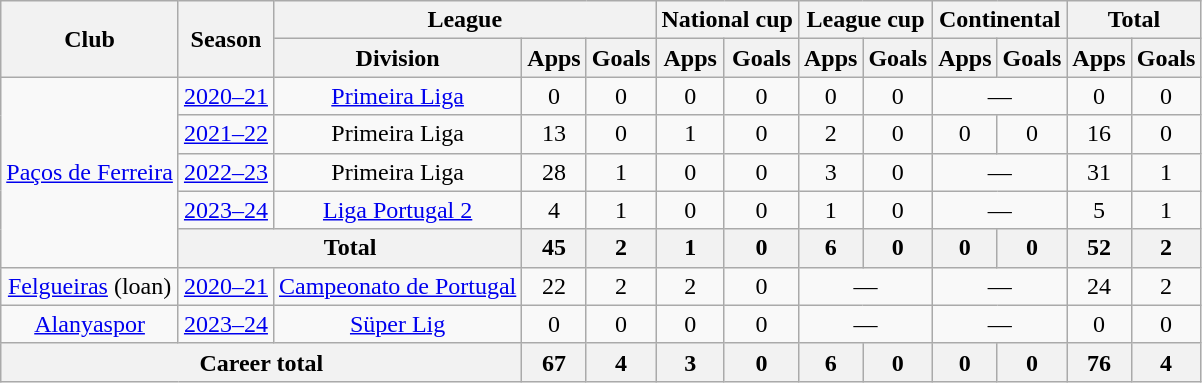<table class="wikitable" style="text-align: center">
<tr>
<th rowspan="2">Club</th>
<th rowspan="2">Season</th>
<th colspan="3">League</th>
<th colspan="2">National cup</th>
<th colspan="2">League cup</th>
<th colspan="2">Continental</th>
<th colspan="2">Total</th>
</tr>
<tr>
<th>Division</th>
<th>Apps</th>
<th>Goals</th>
<th>Apps</th>
<th>Goals</th>
<th>Apps</th>
<th>Goals</th>
<th>Apps</th>
<th>Goals</th>
<th>Apps</th>
<th>Goals</th>
</tr>
<tr>
<td rowspan="5"><a href='#'>Paços de Ferreira</a></td>
<td><a href='#'>2020–21</a></td>
<td><a href='#'>Primeira Liga</a></td>
<td>0</td>
<td>0</td>
<td>0</td>
<td>0</td>
<td>0</td>
<td>0</td>
<td colspan="2">—</td>
<td>0</td>
<td>0</td>
</tr>
<tr>
<td><a href='#'>2021–22</a></td>
<td>Primeira Liga</td>
<td>13</td>
<td>0</td>
<td>1</td>
<td>0</td>
<td>2</td>
<td>0</td>
<td>0</td>
<td>0</td>
<td>16</td>
<td>0</td>
</tr>
<tr>
<td><a href='#'>2022–23</a></td>
<td>Primeira Liga</td>
<td>28</td>
<td>1</td>
<td>0</td>
<td>0</td>
<td>3</td>
<td>0</td>
<td colspan="2">—</td>
<td>31</td>
<td>1</td>
</tr>
<tr>
<td><a href='#'>2023–24</a></td>
<td><a href='#'>Liga Portugal 2</a></td>
<td>4</td>
<td>1</td>
<td>0</td>
<td>0</td>
<td>1</td>
<td>0</td>
<td colspan="2">—</td>
<td>5</td>
<td>1</td>
</tr>
<tr>
<th colspan="2">Total</th>
<th>45</th>
<th>2</th>
<th>1</th>
<th>0</th>
<th>6</th>
<th>0</th>
<th>0</th>
<th>0</th>
<th>52</th>
<th>2</th>
</tr>
<tr>
<td><a href='#'>Felgueiras</a> (loan)</td>
<td><a href='#'>2020–21</a></td>
<td><a href='#'>Campeonato de Portugal</a></td>
<td>22</td>
<td>2</td>
<td>2</td>
<td>0</td>
<td colspan="2">—</td>
<td colspan="2">—</td>
<td>24</td>
<td>2</td>
</tr>
<tr>
<td><a href='#'>Alanyaspor</a></td>
<td><a href='#'>2023–24</a></td>
<td><a href='#'>Süper Lig</a></td>
<td>0</td>
<td>0</td>
<td>0</td>
<td>0</td>
<td colspan="2">—</td>
<td colspan="2">—</td>
<td>0</td>
<td>0</td>
</tr>
<tr>
<th colspan="3">Career total</th>
<th>67</th>
<th>4</th>
<th>3</th>
<th>0</th>
<th>6</th>
<th>0</th>
<th>0</th>
<th>0</th>
<th>76</th>
<th>4</th>
</tr>
</table>
